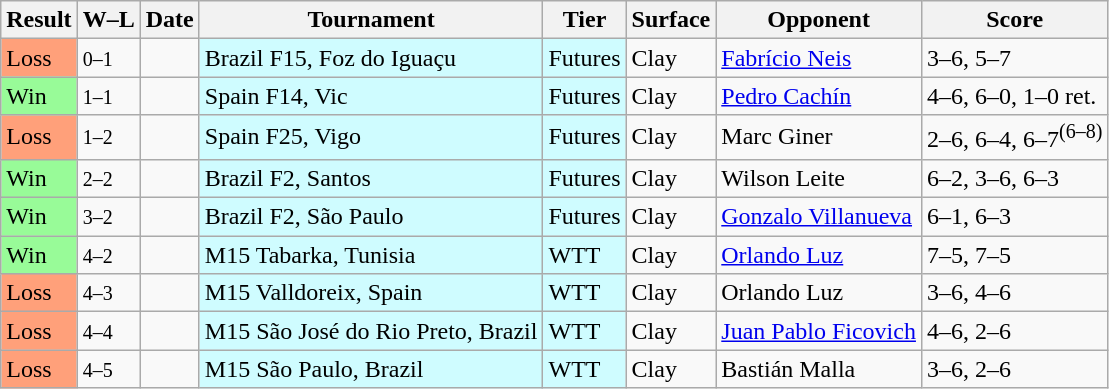<table class="sortable wikitable">
<tr>
<th>Result</th>
<th class="unsortable">W–L</th>
<th>Date</th>
<th>Tournament</th>
<th>Tier</th>
<th>Surface</th>
<th>Opponent</th>
<th class="unsortable">Score</th>
</tr>
<tr>
<td bgcolor=FFA07A>Loss</td>
<td><small>0–1</small></td>
<td></td>
<td style="background:#cffcff;">Brazil F15, Foz do Iguaçu</td>
<td style="background:#cffcff;">Futures</td>
<td>Clay</td>
<td> <a href='#'>Fabrício Neis</a></td>
<td>3–6, 5–7</td>
</tr>
<tr>
<td bgcolor=98FB98>Win</td>
<td><small>1–1</small></td>
<td></td>
<td style="background:#cffcff;">Spain F14, Vic</td>
<td style="background:#cffcff;">Futures</td>
<td>Clay</td>
<td> <a href='#'>Pedro Cachín</a></td>
<td>4–6, 6–0, 1–0 ret.</td>
</tr>
<tr>
<td bgcolor=FFA07A>Loss</td>
<td><small>1–2</small></td>
<td></td>
<td style="background:#cffcff;">Spain F25, Vigo</td>
<td style="background:#cffcff;">Futures</td>
<td>Clay</td>
<td> Marc Giner</td>
<td>2–6, 6–4, 6–7<sup>(6–8)</sup></td>
</tr>
<tr>
<td bgcolor=98FB98>Win</td>
<td><small>2–2</small></td>
<td></td>
<td style="background:#cffcff;">Brazil F2, Santos</td>
<td style="background:#cffcff;">Futures</td>
<td>Clay</td>
<td> Wilson Leite</td>
<td>6–2, 3–6, 6–3</td>
</tr>
<tr>
<td bgcolor=98FB98>Win</td>
<td><small>3–2</small></td>
<td></td>
<td style="background:#cffcff;">Brazil F2, São Paulo</td>
<td style="background:#cffcff;">Futures</td>
<td>Clay</td>
<td> <a href='#'>Gonzalo Villanueva</a></td>
<td>6–1, 6–3</td>
</tr>
<tr>
<td bgcolor=98FB98>Win</td>
<td><small>4–2</small></td>
<td></td>
<td style="background:#cffcff;">M15 Tabarka, Tunisia</td>
<td style="background:#cffcff;">WTT</td>
<td>Clay</td>
<td> <a href='#'>Orlando Luz</a></td>
<td>7–5, 7–5</td>
</tr>
<tr>
<td bgcolor=FFA07A>Loss</td>
<td><small>4–3</small></td>
<td></td>
<td style="background:#cffcff;">M15 Valldoreix, Spain</td>
<td style="background:#cffcff;">WTT</td>
<td>Clay</td>
<td> Orlando Luz</td>
<td>3–6, 4–6</td>
</tr>
<tr>
<td bgcolor=FFA07A>Loss</td>
<td><small>4–4</small></td>
<td></td>
<td style="background:#cffcff;">M15 São José do Rio Preto, Brazil</td>
<td style="background:#cffcff;">WTT</td>
<td>Clay</td>
<td> <a href='#'>Juan Pablo Ficovich</a></td>
<td>4–6, 2–6</td>
</tr>
<tr>
<td bgcolor=FFA07A>Loss</td>
<td><small>4–5</small></td>
<td></td>
<td style="background:#cffcff;">M15 São Paulo, Brazil</td>
<td style="background:#cffcff;">WTT</td>
<td>Clay</td>
<td> Bastián Malla</td>
<td>3–6, 2–6</td>
</tr>
</table>
